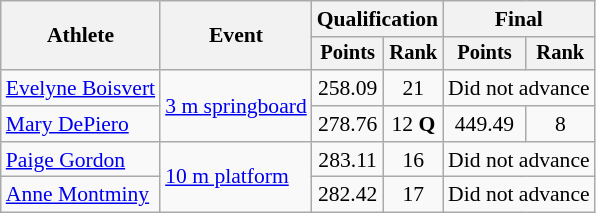<table class="wikitable" style="font-size:90%">
<tr>
<th rowspan=2>Athlete</th>
<th rowspan=2>Event</th>
<th colspan=2>Qualification</th>
<th colspan=2>Final</th>
</tr>
<tr style="font-size:95%">
<th>Points</th>
<th>Rank</th>
<th>Points</th>
<th>Rank</th>
</tr>
<tr align=center>
<td align=left><a href='#'>Evelyne Boisvert</a></td>
<td align=left rowspan=2><a href='#'>3 m springboard</a></td>
<td>258.09</td>
<td>21</td>
<td colspan=2>Did not advance</td>
</tr>
<tr align=center>
<td align=left><a href='#'>Mary DePiero</a></td>
<td>278.76</td>
<td>12 <strong>Q</strong></td>
<td>449.49</td>
<td>8</td>
</tr>
<tr align=center>
<td align=left><a href='#'>Paige Gordon</a></td>
<td align=left rowspan=2><a href='#'>10 m platform</a></td>
<td>283.11</td>
<td>16</td>
<td colspan=2>Did not advance</td>
</tr>
<tr align=center>
<td align=left><a href='#'>Anne Montminy</a></td>
<td>282.42</td>
<td>17</td>
<td colspan=2>Did not advance</td>
</tr>
</table>
